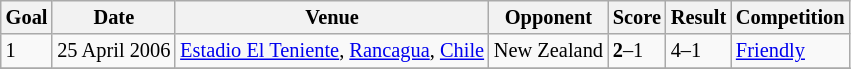<table class="wikitable collapsible collapsed" style=font-size:85%>
<tr>
<th>Goal</th>
<th>Date</th>
<th>Venue</th>
<th>Opponent</th>
<th>Score</th>
<th>Result</th>
<th>Competition</th>
</tr>
<tr>
<td>1</td>
<td>25 April 2006</td>
<td><a href='#'>Estadio El Teniente</a>, <a href='#'>Rancagua</a>, <a href='#'>Chile</a></td>
<td align=left>New Zealand</td>
<td><strong>2</strong>–1</td>
<td>4–1</td>
<td><a href='#'>Friendly</a></td>
</tr>
<tr>
</tr>
</table>
